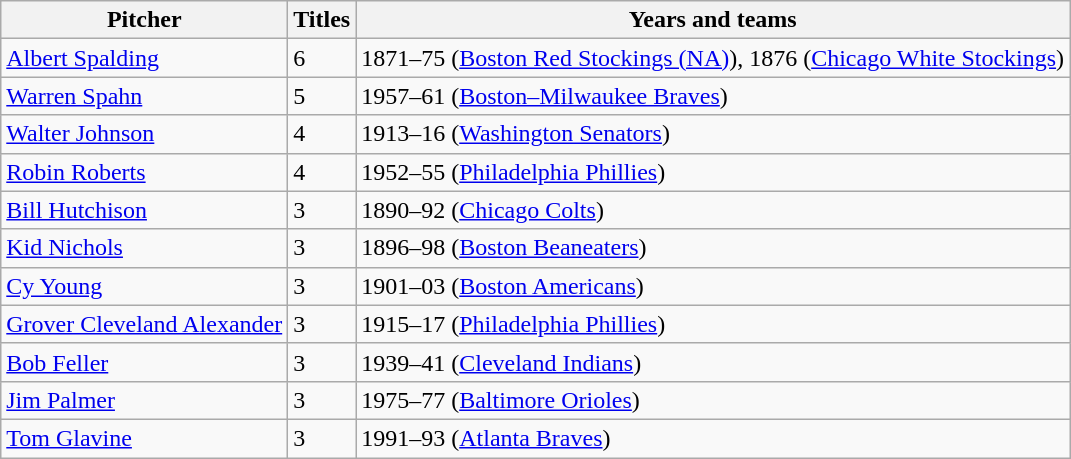<table class="wikitable">
<tr>
<th>Pitcher</th>
<th>Titles</th>
<th>Years and teams</th>
</tr>
<tr>
<td><a href='#'>Albert Spalding</a></td>
<td>6</td>
<td>1871–75 (<a href='#'>Boston Red Stockings (NA)</a>), 1876 (<a href='#'>Chicago White Stockings</a>)</td>
</tr>
<tr>
<td><a href='#'>Warren Spahn</a></td>
<td>5</td>
<td>1957–61 (<a href='#'>Boston–Milwaukee Braves</a>)</td>
</tr>
<tr>
<td><a href='#'>Walter Johnson</a></td>
<td>4</td>
<td>1913–16 (<a href='#'>Washington Senators</a>)</td>
</tr>
<tr>
<td><a href='#'>Robin Roberts</a></td>
<td>4</td>
<td>1952–55 (<a href='#'>Philadelphia Phillies</a>)</td>
</tr>
<tr>
<td><a href='#'>Bill Hutchison</a></td>
<td>3</td>
<td>1890–92 (<a href='#'>Chicago Colts</a>)</td>
</tr>
<tr>
<td><a href='#'>Kid Nichols</a></td>
<td>3</td>
<td>1896–98 (<a href='#'>Boston Beaneaters</a>)</td>
</tr>
<tr>
<td><a href='#'>Cy Young</a></td>
<td>3</td>
<td>1901–03 (<a href='#'>Boston Americans</a>)</td>
</tr>
<tr>
<td><a href='#'>Grover Cleveland Alexander</a></td>
<td>3</td>
<td>1915–17 (<a href='#'>Philadelphia Phillies</a>)</td>
</tr>
<tr>
<td><a href='#'>Bob Feller</a></td>
<td>3</td>
<td>1939–41 (<a href='#'>Cleveland Indians</a>)</td>
</tr>
<tr>
<td><a href='#'>Jim Palmer</a></td>
<td>3</td>
<td>1975–77 (<a href='#'>Baltimore Orioles</a>)</td>
</tr>
<tr>
<td><a href='#'>Tom Glavine</a></td>
<td>3</td>
<td>1991–93 (<a href='#'>Atlanta Braves</a>)</td>
</tr>
</table>
